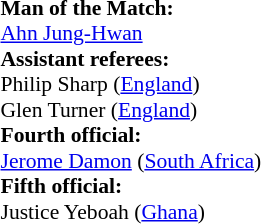<table width=50% style="font-size: 90%">
<tr>
<td><br><strong>Man of the Match:</strong>
<br> <a href='#'>Ahn Jung-Hwan</a><br><strong>Assistant referees:</strong>
<br>Philip Sharp (<a href='#'>England</a>)
<br>Glen Turner (<a href='#'>England</a>)
<br><strong>Fourth official:</strong>
<br><a href='#'>Jerome Damon</a> (<a href='#'>South Africa</a>)
<br><strong>Fifth official:</strong>
<br>Justice Yeboah (<a href='#'>Ghana</a>)</td>
</tr>
</table>
